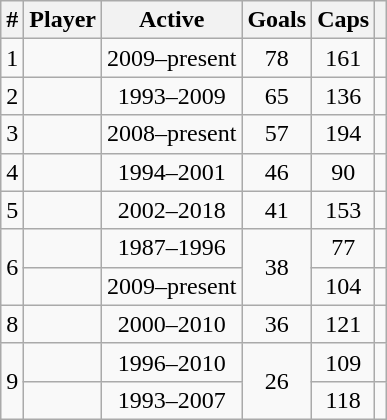<table class="wikitable sortable" style="text-align:center;">
<tr>
<th>#</th>
<th>Player</th>
<th>Active</th>
<th>Goals</th>
<th>Caps</th>
<th></th>
</tr>
<tr>
<td>1</td>
<td style="text-align:left;"><strong></strong></td>
<td>2009–present</td>
<td>78</td>
<td>161</td>
<td></td>
</tr>
<tr>
<td>2</td>
<td style="text-align:left;"></td>
<td>1993–2009</td>
<td>65</td>
<td>136</td>
<td></td>
</tr>
<tr>
<td>3</td>
<td style="text-align:left;"><strong></strong></td>
<td>2008–present</td>
<td>57</td>
<td>194</td>
<td></td>
</tr>
<tr>
<td>4</td>
<td style="text-align:left;"></td>
<td>1994–2001</td>
<td>46</td>
<td>90</td>
<td></td>
</tr>
<tr>
<td>5</td>
<td style="text-align:left;"></td>
<td>2002–2018</td>
<td>41</td>
<td>153</td>
<td></td>
</tr>
<tr>
<td rowspan=2>6</td>
<td style="text-align:left;"></td>
<td>1987–1996</td>
<td rowspan=2>38</td>
<td>77</td>
<td></td>
</tr>
<tr>
<td style="text-align:left;"><strong></strong></td>
<td>2009–present</td>
<td>104</td>
<td></td>
</tr>
<tr>
<td>8</td>
<td style="text-align:left;"></td>
<td>2000–2010</td>
<td>36</td>
<td>121</td>
<td></td>
</tr>
<tr>
<td rowspan=2>9</td>
<td style="text-align:left;"></td>
<td>1996–2010</td>
<td rowspan=2>26</td>
<td>109</td>
<td></td>
</tr>
<tr>
<td style="text-align:left;"></td>
<td>1993–2007</td>
<td>118</td>
<td></td>
</tr>
</table>
